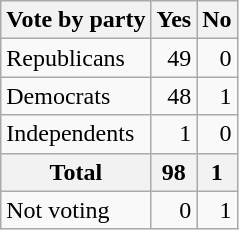<table class=wikitable>
<tr>
<th>Vote by party</th>
<th>Yes</th>
<th>No</th>
</tr>
<tr>
<td>Republicans</td>
<td align="right">49</td>
<td align="right">0</td>
</tr>
<tr>
<td>Democrats</td>
<td align="right">48</td>
<td align="right">1</td>
</tr>
<tr>
<td>Independents</td>
<td align="right">1</td>
<td align="right">0</td>
</tr>
<tr>
<th>Total</th>
<th>98</th>
<th>1</th>
</tr>
<tr>
<td>Not voting</td>
<td align=right>0</td>
<td align=right>1</td>
</tr>
</table>
